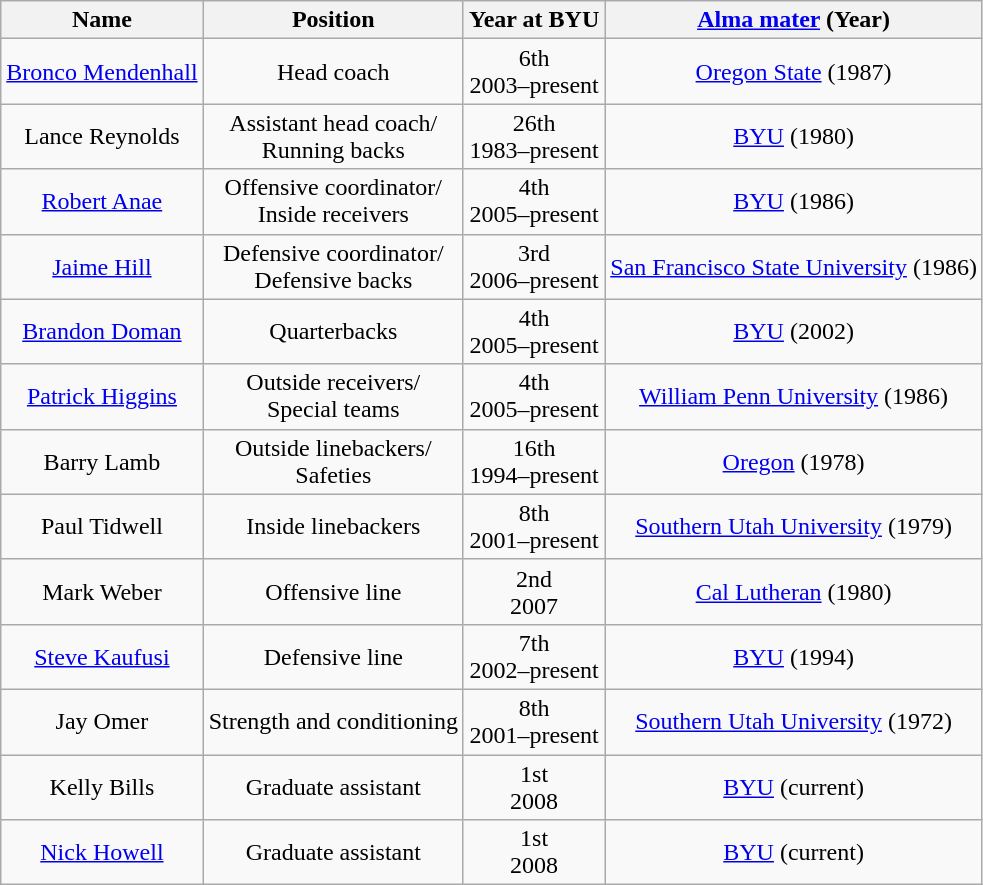<table class="wikitable">
<tr>
<th>Name</th>
<th>Position</th>
<th>Year at BYU</th>
<th><a href='#'>Alma mater</a> (Year)</th>
</tr>
<tr align="center">
<td><a href='#'>Bronco Mendenhall</a></td>
<td>Head coach</td>
<td>6th<br>2003–present</td>
<td><a href='#'>Oregon State</a> (1987)</td>
</tr>
<tr align="center">
<td>Lance Reynolds</td>
<td>Assistant head coach/<br>Running backs</td>
<td>26th<br>1983–present</td>
<td><a href='#'>BYU</a> (1980)</td>
</tr>
<tr align="center">
<td><a href='#'>Robert Anae</a></td>
<td>Offensive coordinator/<br>Inside receivers</td>
<td>4th<br>2005–present</td>
<td><a href='#'>BYU</a> (1986)</td>
</tr>
<tr align="center">
<td><a href='#'>Jaime Hill</a></td>
<td>Defensive coordinator/<br>Defensive backs</td>
<td>3rd<br>2006–present</td>
<td><a href='#'>San Francisco State University</a> (1986)</td>
</tr>
<tr align="center">
<td><a href='#'>Brandon Doman</a></td>
<td>Quarterbacks</td>
<td>4th<br>2005–present</td>
<td><a href='#'>BYU</a> (2002)</td>
</tr>
<tr align="center">
<td><a href='#'>Patrick Higgins</a></td>
<td>Outside receivers/<br>Special teams</td>
<td>4th<br>2005–present</td>
<td><a href='#'>William Penn University</a> (1986)</td>
</tr>
<tr align="center">
<td>Barry Lamb</td>
<td>Outside linebackers/<br>Safeties</td>
<td>16th<br>1994–present</td>
<td><a href='#'>Oregon</a> (1978)</td>
</tr>
<tr align="center">
<td>Paul Tidwell</td>
<td>Inside linebackers</td>
<td>8th<br>2001–present</td>
<td><a href='#'>Southern Utah University</a> (1979)</td>
</tr>
<tr align="center">
<td>Mark Weber</td>
<td>Offensive line</td>
<td>2nd<br>2007</td>
<td><a href='#'>Cal Lutheran</a> (1980)</td>
</tr>
<tr align="center">
<td><a href='#'>Steve Kaufusi</a></td>
<td>Defensive line</td>
<td>7th<br>2002–present</td>
<td><a href='#'>BYU</a> (1994)</td>
</tr>
<tr align="center">
<td>Jay Omer</td>
<td>Strength and conditioning</td>
<td>8th<br>2001–present</td>
<td><a href='#'>Southern Utah University</a> (1972)</td>
</tr>
<tr align="center">
<td>Kelly Bills</td>
<td>Graduate assistant</td>
<td>1st<br>2008</td>
<td><a href='#'>BYU</a> (current)</td>
</tr>
<tr align="center">
<td><a href='#'>Nick Howell</a></td>
<td>Graduate assistant</td>
<td>1st<br>2008</td>
<td><a href='#'>BYU</a> (current)</td>
</tr>
</table>
